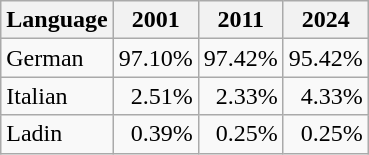<table class="wikitable">
<tr>
<th>Language</th>
<th>2001</th>
<th>2011</th>
<th>2024</th>
</tr>
<tr>
<td>German</td>
<td align="right">97.10%</td>
<td align="right">97.42%</td>
<td align="right">95.42%</td>
</tr>
<tr>
<td>Italian</td>
<td align="right">2.51%</td>
<td align="right">2.33%</td>
<td align="right">4.33%</td>
</tr>
<tr>
<td>Ladin</td>
<td align="right">0.39%</td>
<td align="right">0.25%</td>
<td align="right">0.25%</td>
</tr>
</table>
